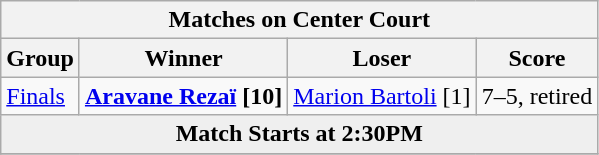<table class="wikitable collapsible uncollapsed">
<tr>
<th colspan=4><strong>Matches on Center Court</strong></th>
</tr>
<tr>
<th>Group</th>
<th>Winner</th>
<th>Loser</th>
<th>Score</th>
</tr>
<tr align=left>
<td><a href='#'>Finals</a></td>
<td> <strong><a href='#'>Aravane Rezaï</a> [10]</strong></td>
<td> <a href='#'>Marion Bartoli</a> [1]</td>
<td>7–5, retired</td>
</tr>
<tr align=center>
<td colspan=4 bgcolor=#efefef><strong>Match Starts at 2:30PM</strong></td>
</tr>
<tr>
</tr>
</table>
